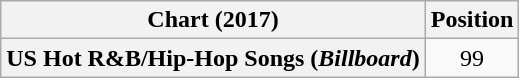<table class="wikitable plainrowheaders" style="text-align:center">
<tr>
<th scope="col">Chart (2017)</th>
<th scope="col">Position</th>
</tr>
<tr>
<th scope="row">US Hot R&B/Hip-Hop Songs (<em>Billboard</em>)</th>
<td>99</td>
</tr>
</table>
